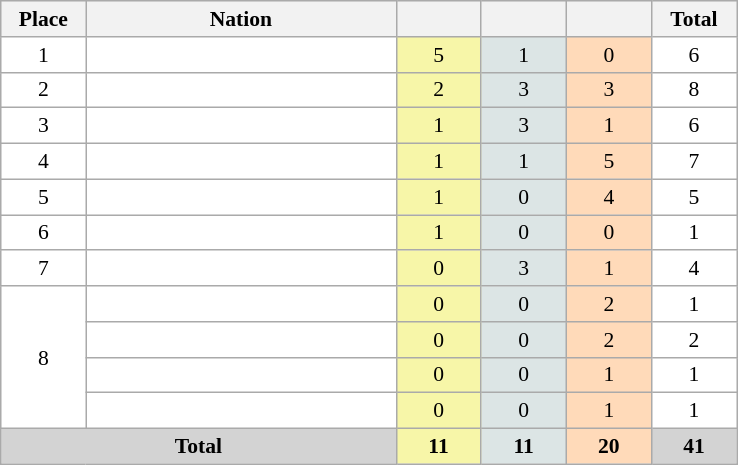<table class=wikitable style="border:1px solid #AAAAAA;font-size:90%">
<tr bgcolor="#EFEFEF">
<th width=50>Place</th>
<th width=200>Nation</th>
<th width=50></th>
<th width=50></th>
<th width=50></th>
<th width=50>Total</th>
</tr>
<tr align="center" valign="top" bgcolor="#FFFFFF">
<td>1</td>
<td align="left"></td>
<td style="background:#F7F6A8;">5</td>
<td style="background:#DCE5E5;">1</td>
<td style="background:#FFDAB9;">0</td>
<td>6</td>
</tr>
<tr align="center" valign="top" bgcolor="#FFFFFF">
<td>2</td>
<td align="left"></td>
<td style="background:#F7F6A8;">2</td>
<td style="background:#DCE5E5;">3</td>
<td style="background:#FFDAB9;">3</td>
<td>8</td>
</tr>
<tr align="center" valign="top" bgcolor="#FFFFFF">
<td>3</td>
<td align="left"></td>
<td style="background:#F7F6A8;">1</td>
<td style="background:#DCE5E5;">3</td>
<td style="background:#FFDAB9;">1</td>
<td>6</td>
</tr>
<tr align="center" valign="top" bgcolor="#FFFFFF">
<td>4</td>
<td align="left"></td>
<td style="background:#F7F6A8;">1</td>
<td style="background:#DCE5E5;">1</td>
<td style="background:#FFDAB9;">5</td>
<td>7</td>
</tr>
<tr align="center" valign="top" bgcolor="#FFFFFF">
<td>5</td>
<td align="left"></td>
<td style="background:#F7F6A8;">1</td>
<td style="background:#DCE5E5;">0</td>
<td style="background:#FFDAB9;">4</td>
<td>5</td>
</tr>
<tr align="center" valign="top" bgcolor="#FFFFFF">
<td>6</td>
<td align="left"></td>
<td style="background:#F7F6A8;">1</td>
<td style="background:#DCE5E5;">0</td>
<td style="background:#FFDAB9;">0</td>
<td>1</td>
</tr>
<tr align="center" valign="top" bgcolor="#FFFFFF">
<td>7</td>
<td align="left"></td>
<td style="background:#F7F6A8;">0</td>
<td style="background:#DCE5E5;">3</td>
<td style="background:#FFDAB9;">1</td>
<td>4</td>
</tr>
<tr align="center" bgcolor="#FFFFFF">
<td rowspan="4" valign="center">8</td>
<td align="left"></td>
<td style="background:#F7F6A8;">0</td>
<td style="background:#DCE5E5;">0</td>
<td style="background:#FFDAB9;">2</td>
<td>1</td>
</tr>
<tr align="center" valign="top" bgcolor="#FFFFFF">
<td align="left"></td>
<td style="background:#F7F6A8;">0</td>
<td style="background:#DCE5E5;">0</td>
<td style="background:#FFDAB9;">2</td>
<td>2</td>
</tr>
<tr align="center" valign="top" bgcolor="#FFFFFF">
<td align="left"></td>
<td style="background:#F7F6A8;">0</td>
<td style="background:#DCE5E5;">0</td>
<td style="background:#FFDAB9;">1</td>
<td>1</td>
</tr>
<tr align="center" valign="top" bgcolor="#FFFFFF">
<td align="left"></td>
<td style="background:#F7F6A8;">0</td>
<td style="background:#DCE5E5;">0</td>
<td style="background:#FFDAB9;">1</td>
<td>1</td>
</tr>
<tr align="center">
<td colspan="2" bgcolor=D3D3D3><strong>Total</strong></td>
<td style="background:#F7F6A8;"><strong>11</strong></td>
<td style="background:#DCE5E5;"><strong>11</strong></td>
<td style="background:#FFDAB9;"><strong>20</strong></td>
<td bgcolor=D3D3D3><strong>41</strong></td>
</tr>
</table>
